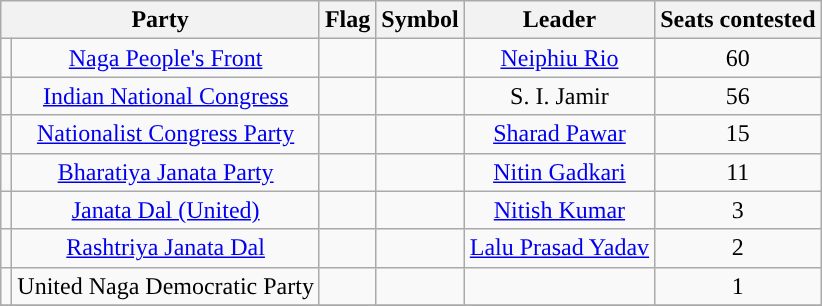<table class="wikitable" style="text-align:center;">
<tr>
<th colspan="2">Party</th>
<th>Flag</th>
<th>Symbol</th>
<th>Leader</th>
<th>Seats contested</th>
</tr>
<tr>
<td></td>
<td><a href='#'>Naga People's Front</a></td>
<td></td>
<td></td>
<td><a href='#'>Neiphiu Rio</a></td>
<td>60</td>
</tr>
<tr>
<td></td>
<td><a href='#'>Indian National Congress</a></td>
<td></td>
<td></td>
<td>S. I. Jamir</td>
<td>56</td>
</tr>
<tr>
<td></td>
<td><a href='#'>Nationalist Congress Party</a></td>
<td></td>
<td></td>
<td><a href='#'>Sharad Pawar</a></td>
<td>15</td>
</tr>
<tr>
<td></td>
<td><a href='#'>Bharatiya Janata Party</a></td>
<td></td>
<td></td>
<td><a href='#'>Nitin Gadkari</a></td>
<td>11</td>
</tr>
<tr>
<td></td>
<td><a href='#'>Janata Dal (United)</a></td>
<td></td>
<td></td>
<td><a href='#'>Nitish Kumar</a></td>
<td>3</td>
</tr>
<tr>
<td></td>
<td><a href='#'>Rashtriya Janata Dal</a></td>
<td></td>
<td></td>
<td><a href='#'>Lalu Prasad Yadav</a></td>
<td>2</td>
</tr>
<tr>
<td></td>
<td>United Naga Democratic Party</td>
<td></td>
<td></td>
<td></td>
<td>1</td>
</tr>
<tr>
</tr>
</table>
